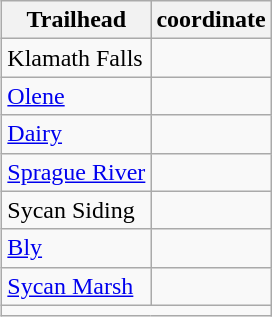<table class="wikitable" align="right">
<tr>
<th>Trailhead</th>
<th>coordinate</th>
</tr>
<tr>
<td>Klamath Falls</td>
<td></td>
</tr>
<tr>
<td><a href='#'>Olene</a></td>
<td></td>
</tr>
<tr>
<td><a href='#'>Dairy</a></td>
<td></td>
</tr>
<tr>
<td><a href='#'>Sprague River</a></td>
<td></td>
</tr>
<tr>
<td>Sycan Siding</td>
<td></td>
</tr>
<tr>
<td><a href='#'>Bly</a></td>
<td></td>
</tr>
<tr>
<td><a href='#'>Sycan Marsh</a></td>
<td></td>
</tr>
<tr>
<td colspan=2></td>
</tr>
</table>
